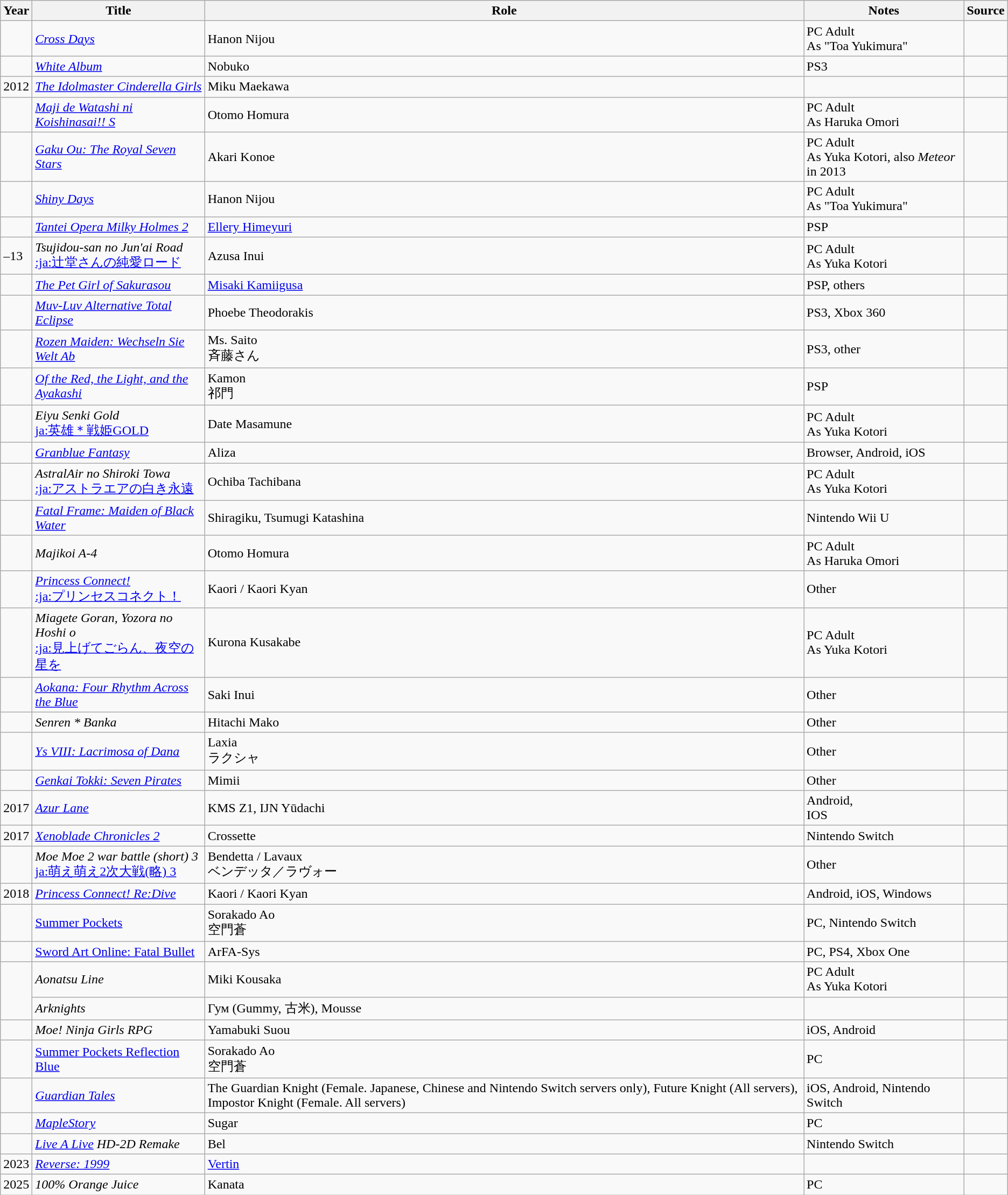<table class="wikitable sortable plainrowheaders">
<tr>
<th>Year</th>
<th>Title</th>
<th>Role</th>
<th class="unsortable">Notes</th>
<th class="unsortable">Source</th>
</tr>
<tr>
<td></td>
<td><em><a href='#'>Cross Days</a></em></td>
<td>Hanon Nijou</td>
<td>PC Adult<br>As "Toa Yukimura"</td>
<td></td>
</tr>
<tr>
<td></td>
<td><em><a href='#'>White Album</a></em></td>
<td>Nobuko</td>
<td>PS3</td>
<td></td>
</tr>
<tr>
<td>2012</td>
<td><em><a href='#'>The Idolmaster Cinderella Girls</a></em></td>
<td>Miku Maekawa</td>
<td></td>
<td></td>
</tr>
<tr>
<td></td>
<td><em><a href='#'>Maji de Watashi ni Koishinasai!! S</a></em></td>
<td>Otomo Homura</td>
<td>PC Adult<br>As Haruka Omori</td>
<td></td>
</tr>
<tr>
<td></td>
<td><em><a href='#'>Gaku Ou: The Royal Seven Stars</a></em></td>
<td>Akari Konoe</td>
<td>PC Adult<br>As Yuka Kotori, also <em>Meteor</em> in 2013</td>
<td></td>
</tr>
<tr>
<td></td>
<td><em><a href='#'>Shiny Days</a></em></td>
<td>Hanon Nijou</td>
<td>PC Adult<br>As "Toa Yukimura"</td>
<td></td>
</tr>
<tr>
<td></td>
<td><em><a href='#'> Tantei Opera Milky Holmes 2</a></em></td>
<td><a href='#'>Ellery Himeyuri</a></td>
<td>PSP</td>
<td></td>
</tr>
<tr>
<td>–13</td>
<td><em>Tsujidou-san no Jun'ai Road</em><br><a href='#'>:ja:辻堂さんの純愛ロード</a></td>
<td>Azusa Inui</td>
<td>PC Adult<br>As Yuka Kotori</td>
<td></td>
</tr>
<tr>
<td></td>
<td><em><a href='#'>The Pet Girl of Sakurasou</a></em></td>
<td><a href='#'>Misaki Kamiigusa</a></td>
<td>PSP, others</td>
<td></td>
</tr>
<tr>
<td></td>
<td><em><a href='#'>Muv-Luv Alternative Total Eclipse</a></em></td>
<td>Phoebe Theodorakis</td>
<td>PS3, Xbox 360</td>
<td></td>
</tr>
<tr>
<td></td>
<td><em><a href='#'>Rozen Maiden: Wechseln Sie Welt Ab</a></em></td>
<td>Ms. Saito<br>斉藤さん</td>
<td>PS3, other</td>
<td></td>
</tr>
<tr>
<td></td>
<td><em><a href='#'>Of the Red, the Light, and the Ayakashi</a></em></td>
<td>Kamon<br>祁門</td>
<td>PSP</td>
<td></td>
</tr>
<tr>
<td></td>
<td><em>Eiyu Senki Gold</em><br><a href='#'>ja:英雄＊戦姫GOLD</a></td>
<td>Date Masamune</td>
<td>PC Adult<br>As Yuka Kotori</td>
<td></td>
</tr>
<tr>
<td></td>
<td><em><a href='#'>Granblue Fantasy</a></em></td>
<td>Aliza</td>
<td>Browser, Android, iOS</td>
<td></td>
</tr>
<tr>
<td></td>
<td><em>AstralAir no Shiroki Towa</em><br><a href='#'>:ja:アストラエアの白き永遠</a></td>
<td>Ochiba Tachibana</td>
<td>PC Adult<br>As Yuka Kotori</td>
<td></td>
</tr>
<tr>
<td></td>
<td><em><a href='#'>Fatal Frame: Maiden of Black Water</a></em><br></td>
<td>Shiragiku, Tsumugi Katashina</td>
<td>Nintendo Wii U</td>
<td></td>
</tr>
<tr>
<td></td>
<td><em>Majikoi A-4</em></td>
<td>Otomo Homura</td>
<td>PC Adult<br>As Haruka Omori</td>
<td></td>
</tr>
<tr>
<td></td>
<td><em><a href='#'>Princess Connect!</a></em><br><a href='#'>:ja:プリンセスコネクト！</a></td>
<td>Kaori / Kaori Kyan</td>
<td>Other</td>
<td></td>
</tr>
<tr>
<td></td>
<td><em>Miagete Goran, Yozora no Hoshi o</em><br><a href='#'>:ja:見上げてごらん、夜空の星を</a></td>
<td>Kurona Kusakabe</td>
<td>PC Adult<br>As Yuka Kotori</td>
<td></td>
</tr>
<tr>
<td></td>
<td><em><a href='#'>Aokana: Four Rhythm Across the Blue</a></em></td>
<td>Saki Inui</td>
<td>Other</td>
<td></td>
</tr>
<tr>
<td></td>
<td><em>Senren * Banka</em></td>
<td>Hitachi Mako</td>
<td>Other</td>
<td></td>
</tr>
<tr>
<td></td>
<td><em><a href='#'>Ys VIII: Lacrimosa of Dana</a></em></td>
<td>Laxia <br>ラクシャ</td>
<td>Other</td>
<td></td>
</tr>
<tr>
<td></td>
<td><em><a href='#'>Genkai Tokki: Seven Pirates</a></em></td>
<td>Mimii</td>
<td>Other</td>
<td></td>
</tr>
<tr>
<td>2017</td>
<td><em><a href='#'>Azur Lane</a></em></td>
<td>KMS Z1, IJN Yūdachi</td>
<td>Android,<br>IOS</td>
<td></td>
</tr>
<tr>
<td>2017</td>
<td><em><a href='#'>Xenoblade Chronicles 2</a></em></td>
<td>Crossette</td>
<td>Nintendo Switch</td>
</tr>
<tr>
<td></td>
<td><em>Moe Moe 2 war battle (short) 3</em><br><a href='#'>ja:萌え萌え2次大戦(略) 3</a></td>
<td>Bendetta / Lavaux<br>ベンデッタ／ラヴォー</td>
<td>Other</td>
<td></td>
</tr>
<tr>
<td>2018</td>
<td><em><a href='#'>Princess Connect! Re:Dive</a></em></td>
<td>Kaori / Kaori Kyan</td>
<td>Android, iOS, Windows</td>
<td></td>
</tr>
<tr>
<td></td>
<td><a href='#'>Summer Pockets</a></td>
<td>Sorakado Ao<br>空門蒼</td>
<td>PC, Nintendo Switch</td>
<td></td>
</tr>
<tr>
<td></td>
<td><a href='#'>Sword Art Online: Fatal Bullet</a></td>
<td>ArFA-Sys</td>
<td>PC, PS4, Xbox One</td>
</tr>
<tr>
<td rowspan=2></td>
<td><em>Aonatsu Line</em></td>
<td>Miki Kousaka</td>
<td>PC Adult<br>As Yuka Kotori</td>
<td></td>
</tr>
<tr>
<td><em>Arknights</em></td>
<td>Гум (Gummy, 古米), Mousse</td>
<td></td>
<td></td>
</tr>
<tr>
<td></td>
<td><em>Moe! Ninja Girls RPG</em></td>
<td>Yamabuki Suou</td>
<td>iOS, Android</td>
<td></td>
</tr>
<tr>
<td></td>
<td><a href='#'>Summer Pockets Reflection Blue</a></td>
<td>Sorakado Ao<br>空門蒼</td>
<td>PC</td>
<td></td>
</tr>
<tr>
<td></td>
<td><em><a href='#'>Guardian Tales</a></em></td>
<td>The Guardian Knight (Female. Japanese, Chinese and Nintendo Switch servers only), Future Knight (All servers), Impostor Knight (Female. All servers)</td>
<td>iOS, Android, Nintendo Switch</td>
<td></td>
</tr>
<tr>
<td></td>
<td><em><a href='#'>MapleStory</a></em></td>
<td>Sugar</td>
<td>PC</td>
<td></td>
</tr>
<tr>
<td></td>
<td><em><a href='#'>Live A Live</a> HD-2D Remake</em></td>
<td>Bel</td>
<td>Nintendo Switch</td>
<td></td>
</tr>
<tr>
<td>2023</td>
<td><em><a href='#'>Reverse: 1999</a></em></td>
<td><a href='#'>Vertin</a></td>
<td></td>
<td></td>
</tr>
<tr>
<td>2025</td>
<td><em>100% Orange Juice</em></td>
<td>Kanata</td>
<td>PC</td>
<td></td>
</tr>
</table>
